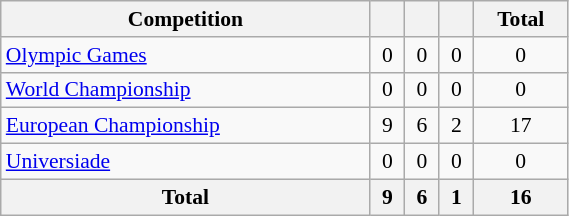<table class="wikitable" width=30% style="font-size:90%; text-align:center;">
<tr>
<th>Competition</th>
<th></th>
<th></th>
<th></th>
<th>Total</th>
</tr>
<tr>
<td align=left><a href='#'>Olympic Games</a></td>
<td>0</td>
<td>0</td>
<td>0</td>
<td>0</td>
</tr>
<tr>
<td align=left><a href='#'>World Championship</a></td>
<td>0</td>
<td>0</td>
<td>0</td>
<td>0</td>
</tr>
<tr>
<td align=left><a href='#'>European Championship</a></td>
<td>9</td>
<td>6</td>
<td>2</td>
<td>17</td>
</tr>
<tr>
<td align=left><a href='#'>Universiade</a></td>
<td>0</td>
<td>0</td>
<td>0</td>
<td>0</td>
</tr>
<tr>
<th>Total</th>
<th>9</th>
<th>6</th>
<th>1</th>
<th>16</th>
</tr>
</table>
